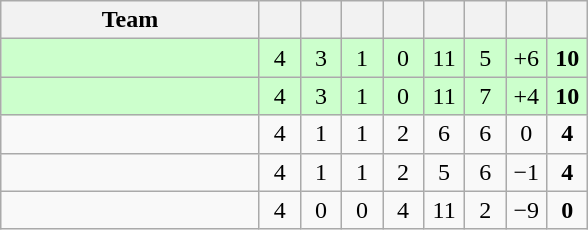<table class="wikitable" style="text-align:center">
<tr>
<th width="165">Team</th>
<th width="20"></th>
<th width="20"></th>
<th width="20"></th>
<th width="20"></th>
<th width="20"></th>
<th width="20"></th>
<th width="20"></th>
<th width="20"></th>
</tr>
<tr bgcolor=#ccffcc>
<td align=left></td>
<td>4</td>
<td>3</td>
<td>1</td>
<td>0</td>
<td>11</td>
<td>5</td>
<td>+6</td>
<td><strong>10</strong></td>
</tr>
<tr bgcolor=#ccffcc>
<td align=left></td>
<td>4</td>
<td>3</td>
<td>1</td>
<td>0</td>
<td>11</td>
<td>7</td>
<td>+4</td>
<td><strong>10</strong></td>
</tr>
<tr>
<td align=left></td>
<td>4</td>
<td>1</td>
<td>1</td>
<td>2</td>
<td>6</td>
<td>6</td>
<td>0</td>
<td><strong>4</strong></td>
</tr>
<tr>
<td align=left></td>
<td>4</td>
<td>1</td>
<td>1</td>
<td>2</td>
<td>5</td>
<td>6</td>
<td>−1</td>
<td><strong>4</strong></td>
</tr>
<tr>
<td align=left></td>
<td>4</td>
<td>0</td>
<td>0</td>
<td>4</td>
<td>11</td>
<td>2</td>
<td>−9</td>
<td><strong>0</strong></td>
</tr>
</table>
